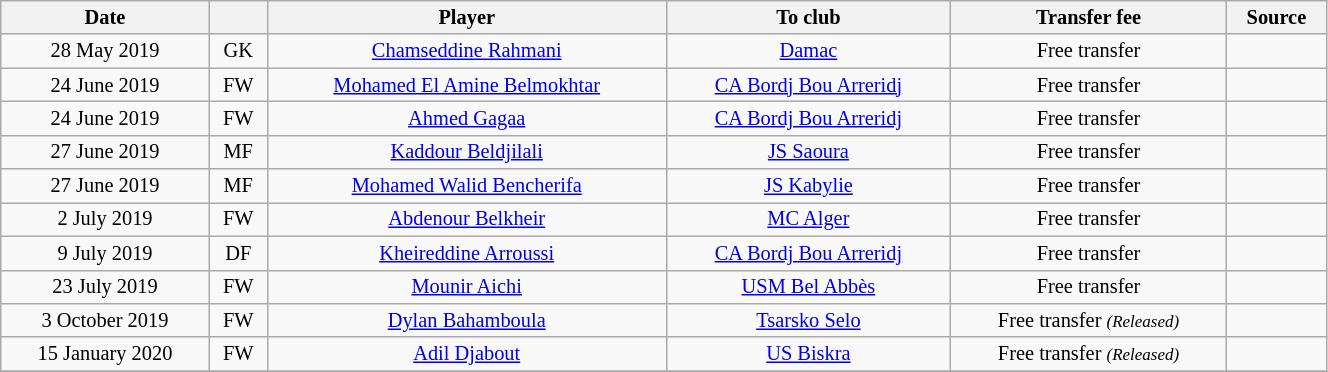<table class="wikitable sortable" style="width:70%; text-align:center; font-size:85%; text-align:centre;">
<tr>
<th>Date</th>
<th></th>
<th>Player</th>
<th>To club</th>
<th>Transfer fee</th>
<th>Source</th>
</tr>
<tr>
<td>28 May 2019</td>
<td>GK</td>
<td> <a href='#'>Chamseddine Rahmani</a></td>
<td> <a href='#'>Damac</a></td>
<td>Free transfer</td>
<td></td>
</tr>
<tr>
<td>24 June 2019</td>
<td>FW</td>
<td> <a href='#'>Mohamed El Amine Belmokhtar</a></td>
<td><a href='#'>CA Bordj Bou Arreridj</a></td>
<td>Free transfer</td>
<td></td>
</tr>
<tr>
<td>24 June 2019</td>
<td>FW</td>
<td> <a href='#'>Ahmed Gagaa</a></td>
<td><a href='#'>CA Bordj Bou Arreridj</a></td>
<td>Free transfer</td>
<td></td>
</tr>
<tr>
<td>27 June 2019</td>
<td>MF</td>
<td> <a href='#'>Kaddour Beldjilali</a></td>
<td><a href='#'>JS Saoura</a></td>
<td>Free transfer</td>
<td></td>
</tr>
<tr>
<td>27 June 2019</td>
<td>MF</td>
<td> <a href='#'>Mohamed Walid Bencherifa</a></td>
<td><a href='#'>JS Kabylie</a></td>
<td>Free transfer</td>
<td></td>
</tr>
<tr>
<td>2 July 2019</td>
<td>FW</td>
<td> <a href='#'>Abdenour Belkheir</a></td>
<td><a href='#'>MC Alger</a></td>
<td>Free transfer</td>
<td></td>
</tr>
<tr>
<td>9 July 2019</td>
<td>DF</td>
<td> <a href='#'>Kheireddine Arroussi</a></td>
<td><a href='#'>CA Bordj Bou Arreridj</a></td>
<td>Free transfer</td>
<td></td>
</tr>
<tr>
<td>23 July 2019</td>
<td>FW</td>
<td> <a href='#'>Mounir Aichi</a></td>
<td><a href='#'>USM Bel Abbès</a></td>
<td>Free transfer</td>
<td></td>
</tr>
<tr>
<td>3 October 2019</td>
<td>FW</td>
<td> <a href='#'>Dylan Bahamboula</a></td>
<td> <a href='#'>Tsarsko Selo</a></td>
<td>Free transfer <small><em>(Released)</em></small></td>
<td></td>
</tr>
<tr>
<td>15 January 2020</td>
<td>FW</td>
<td> <a href='#'>Adil Djabout</a></td>
<td><a href='#'>US Biskra</a></td>
<td>Free transfer <small><em>(Released)</em></small></td>
<td></td>
</tr>
<tr>
</tr>
</table>
